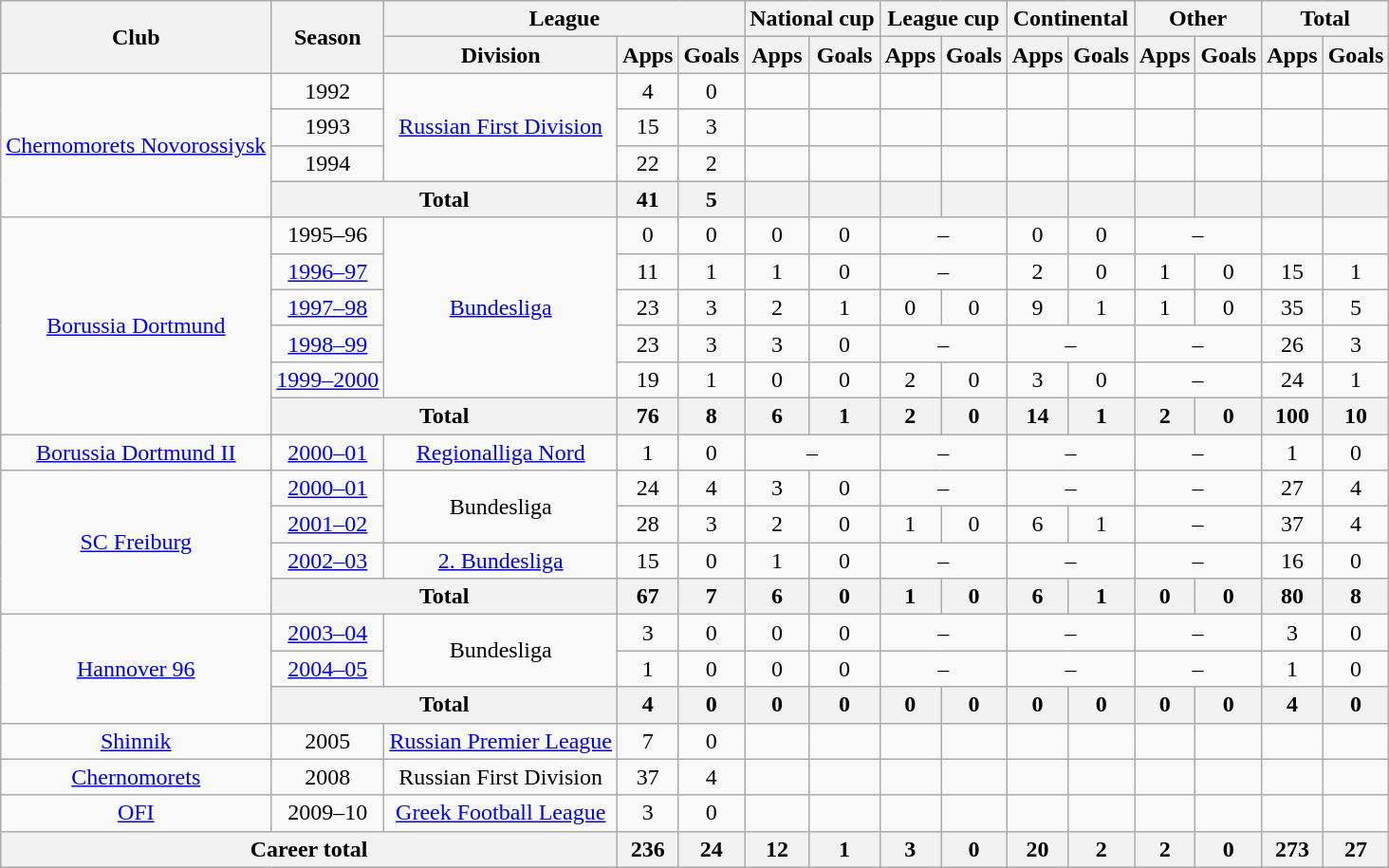<table class="wikitable" style="text-align: center">
<tr>
<th rowspan="2">Club</th>
<th rowspan="2">Season</th>
<th colspan="3">League</th>
<th colspan="2">National cup</th>
<th colspan="2">League cup</th>
<th colspan="2">Continental</th>
<th colspan="2">Other</th>
<th colspan="2">Total</th>
</tr>
<tr>
<th>Division</th>
<th>Apps</th>
<th>Goals</th>
<th>Apps</th>
<th>Goals</th>
<th>Apps</th>
<th>Goals</th>
<th>Apps</th>
<th>Goals</th>
<th>Apps</th>
<th>Goals</th>
<th>Apps</th>
<th>Goals</th>
</tr>
<tr>
<td rowspan="4"><a href='#'>Chernomorets Novorossiysk</a></td>
<td>1992</td>
<td rowspan="3"><a href='#'>Russian First Division</a></td>
<td>4</td>
<td>0</td>
<td></td>
<td></td>
<td></td>
<td></td>
<td></td>
<td></td>
<td></td>
<td></td>
<td></td>
<td></td>
</tr>
<tr>
<td>1993</td>
<td>15</td>
<td>3</td>
<td></td>
<td></td>
<td></td>
<td></td>
<td></td>
<td></td>
<td></td>
<td></td>
<td></td>
<td></td>
</tr>
<tr>
<td>1994</td>
<td>22</td>
<td>2</td>
<td></td>
<td></td>
<td></td>
<td></td>
<td></td>
<td></td>
<td></td>
<td></td>
<td></td>
<td></td>
</tr>
<tr>
<th colspan="2">Total</th>
<th>41</th>
<th>5</th>
<th></th>
<th></th>
<th></th>
<th></th>
<th></th>
<th></th>
<th></th>
<th></th>
<th></th>
<th></th>
</tr>
<tr>
<td rowspan="6"><a href='#'>Borussia Dortmund</a></td>
<td>1995–96</td>
<td rowspan="5"><a href='#'>Bundesliga</a></td>
<td>0</td>
<td>0</td>
<td>0</td>
<td>0</td>
<td colspan="2">–</td>
<td>0</td>
<td>0</td>
<td colspan="2">–</td>
<td></td>
<td></td>
</tr>
<tr>
<td><a href='#'>1996–97</a></td>
<td>11</td>
<td>1</td>
<td>1</td>
<td>0</td>
<td colspan="2">–</td>
<td>2</td>
<td>0</td>
<td>1</td>
<td>0</td>
<td>15</td>
<td>1</td>
</tr>
<tr>
<td><a href='#'>1997–98</a></td>
<td>23</td>
<td>3</td>
<td>2</td>
<td>1</td>
<td>0</td>
<td>0</td>
<td>9</td>
<td>1</td>
<td>1</td>
<td>0</td>
<td>35</td>
<td>5</td>
</tr>
<tr>
<td><a href='#'>1998–99</a></td>
<td>23</td>
<td>3</td>
<td>3</td>
<td>0</td>
<td colspan="2">–</td>
<td colspan="2">–</td>
<td colspan="2">–</td>
<td>26</td>
<td>3</td>
</tr>
<tr>
<td><a href='#'>1999–2000</a></td>
<td>19</td>
<td>1</td>
<td>0</td>
<td>0</td>
<td>2</td>
<td>0</td>
<td>3</td>
<td>0</td>
<td colspan="2">–</td>
<td>24</td>
<td>1</td>
</tr>
<tr>
<th colspan="2">Total</th>
<th>76</th>
<th>8</th>
<th>6</th>
<th>1</th>
<th>2</th>
<th>0</th>
<th>14</th>
<th>1</th>
<th>2</th>
<th>0</th>
<th>100</th>
<th>10</th>
</tr>
<tr>
<td><a href='#'>Borussia Dortmund II</a></td>
<td><a href='#'>2000–01</a></td>
<td><a href='#'>Regionalliga Nord</a></td>
<td>1</td>
<td>0</td>
<td colspan="2">–</td>
<td colspan="2">–</td>
<td colspan="2">–</td>
<td colspan="2">–</td>
<td>1</td>
<td>0</td>
</tr>
<tr>
<td rowspan="4"><a href='#'>SC Freiburg</a></td>
<td><a href='#'>2000–01</a></td>
<td rowspan="2">Bundesliga</td>
<td>24</td>
<td>4</td>
<td>3</td>
<td>0</td>
<td colspan="2">–</td>
<td colspan="2">–</td>
<td colspan="2">–</td>
<td>27</td>
<td>4</td>
</tr>
<tr>
<td><a href='#'>2001–02</a></td>
<td>28</td>
<td>3</td>
<td>2</td>
<td>0</td>
<td>1</td>
<td>0</td>
<td>6</td>
<td>1</td>
<td colspan="2">–</td>
<td>37</td>
<td>4</td>
</tr>
<tr>
<td><a href='#'>2002–03</a></td>
<td><a href='#'>2. Bundesliga</a></td>
<td>15</td>
<td>0</td>
<td>1</td>
<td>0</td>
<td colspan="2">–</td>
<td colspan="2">–</td>
<td colspan="2">–</td>
<td>16</td>
<td>0</td>
</tr>
<tr>
<th colspan="2">Total</th>
<th>67</th>
<th>7</th>
<th>6</th>
<th>0</th>
<th>1</th>
<th>0</th>
<th>6</th>
<th>1</th>
<th>0</th>
<th>0</th>
<th>80</th>
<th>8</th>
</tr>
<tr>
<td rowspan="3"><a href='#'>Hannover 96</a></td>
<td><a href='#'>2003–04</a></td>
<td rowspan="2">Bundesliga</td>
<td>3</td>
<td>0</td>
<td>0</td>
<td>0</td>
<td colspan="2">–</td>
<td colspan="2">–</td>
<td colspan="2">–</td>
<td>3</td>
<td>0</td>
</tr>
<tr>
<td><a href='#'>2004–05</a></td>
<td>1</td>
<td>0</td>
<td>0</td>
<td>0</td>
<td colspan="2">–</td>
<td colspan="2">–</td>
<td colspan="2">–</td>
<td>1</td>
<td>0</td>
</tr>
<tr>
<th colspan="2">Total</th>
<th>4</th>
<th>0</th>
<th>0</th>
<th>0</th>
<th>0</th>
<th>0</th>
<th>0</th>
<th>0</th>
<th>0</th>
<th>0</th>
<th>4</th>
<th>0</th>
</tr>
<tr>
<td><a href='#'>Shinnik</a></td>
<td>2005</td>
<td><a href='#'>Russian Premier League</a></td>
<td>7</td>
<td>0</td>
<td></td>
<td></td>
<td></td>
<td></td>
<td></td>
<td></td>
<td></td>
<td></td>
<td></td>
<td></td>
</tr>
<tr>
<td><a href='#'>Chernomorets</a></td>
<td>2008</td>
<td>Russian First Division</td>
<td>37</td>
<td>4</td>
<td></td>
<td></td>
<td></td>
<td></td>
<td></td>
<td></td>
<td></td>
<td></td>
<td></td>
<td></td>
</tr>
<tr>
<td><a href='#'>OFI</a></td>
<td>2009–10</td>
<td><a href='#'>Greek Football League</a></td>
<td>3</td>
<td>0</td>
<td></td>
<td></td>
<td></td>
<td></td>
<td></td>
<td></td>
<td></td>
<td></td>
<td></td>
<td></td>
</tr>
<tr>
<th colspan="3">Career total</th>
<th>236</th>
<th>24</th>
<th>12</th>
<th>1</th>
<th>3</th>
<th>0</th>
<th>20</th>
<th>2</th>
<th>2</th>
<th>0</th>
<th>273</th>
<th>27</th>
</tr>
</table>
